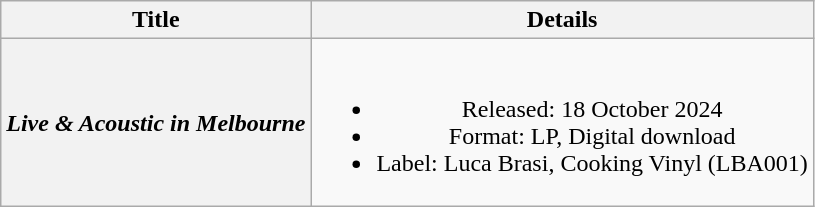<table class="wikitable plainrowheaders" style="text-align:center;">
<tr>
<th scope="col" rowspan="1">Title</th>
<th scope="col" rowspan="1">Details</th>
</tr>
<tr>
<th scope="row"><em>Live & Acoustic in Melbourne</em></th>
<td><br><ul><li>Released: 18 October 2024</li><li>Format: LP, Digital download</li><li>Label: Luca Brasi, Cooking Vinyl (LBA001)</li></ul></td>
</tr>
</table>
